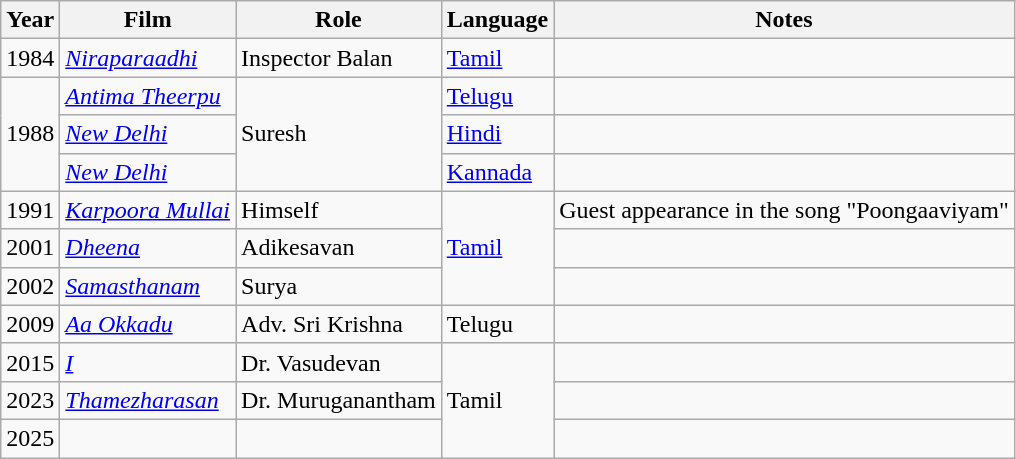<table class="wikitable sortable">
<tr style="background:#000:">
<th>Year</th>
<th>Film</th>
<th>Role</th>
<th>Language</th>
<th>Notes</th>
</tr>
<tr>
<td>1984</td>
<td><em><a href='#'>Niraparaadhi</a></em></td>
<td>Inspector Balan</td>
<td><a href='#'>Tamil</a></td>
<td></td>
</tr>
<tr>
<td rowspan="3">1988</td>
<td><em><a href='#'>Antima Theerpu</a></em></td>
<td rowspan="3">Suresh</td>
<td><a href='#'>Telugu</a></td>
<td></td>
</tr>
<tr>
<td><em><a href='#'>New Delhi</a></em></td>
<td><a href='#'>Hindi</a></td>
<td></td>
</tr>
<tr>
<td><em><a href='#'>New Delhi</a></em></td>
<td><a href='#'>Kannada</a></td>
<td></td>
</tr>
<tr>
<td>1991</td>
<td><em><a href='#'>Karpoora Mullai</a></em></td>
<td>Himself</td>
<td rowspan="3"><a href='#'>Tamil</a></td>
<td>Guest appearance in the song "Poongaaviyam"</td>
</tr>
<tr>
<td>2001</td>
<td><em><a href='#'>Dheena</a></em></td>
<td>Adikesavan</td>
<td></td>
</tr>
<tr>
<td>2002</td>
<td><em><a href='#'>Samasthanam</a></em></td>
<td>Surya</td>
<td></td>
</tr>
<tr>
<td>2009</td>
<td><em><a href='#'>Aa Okkadu</a></em></td>
<td>Adv. Sri Krishna</td>
<td>Telugu</td>
<td></td>
</tr>
<tr>
<td>2015</td>
<td><em><a href='#'>I</a></em></td>
<td>Dr. Vasudevan</td>
<td rowspan="3">Tamil</td>
<td></td>
</tr>
<tr>
<td rowspan="1">2023</td>
<td><em><a href='#'>Thamezharasan</a></em></td>
<td>Dr. Muruganantham</td>
<td></td>
</tr>
<tr>
<td rowspan="1">2025</td>
<td><em></em></td>
<td></td>
<td></td>
</tr>
</table>
